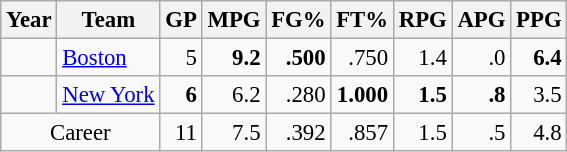<table class="wikitable sortable" style="font-size:95%; text-align:right;">
<tr>
<th>Year</th>
<th>Team</th>
<th>GP</th>
<th>MPG</th>
<th>FG%</th>
<th>FT%</th>
<th>RPG</th>
<th>APG</th>
<th>PPG</th>
</tr>
<tr>
<td style="text-align:left;"></td>
<td style="text-align:left;"><a href='#'>Boston</a></td>
<td>5</td>
<td><strong>9.2</strong></td>
<td><strong>.500</strong></td>
<td>.750</td>
<td>1.4</td>
<td>.0</td>
<td><strong>6.4</strong></td>
</tr>
<tr>
<td style="text-align:left;"></td>
<td style="text-align:left;"><a href='#'>New York</a></td>
<td><strong>6</strong></td>
<td>6.2</td>
<td>.280</td>
<td><strong>1.000</strong></td>
<td><strong>1.5</strong></td>
<td><strong>.8</strong></td>
<td>3.5</td>
</tr>
<tr>
<td colspan="2" style="text-align:center;">Career</td>
<td>11</td>
<td>7.5</td>
<td>.392</td>
<td>.857</td>
<td>1.5</td>
<td>.5</td>
<td>4.8</td>
</tr>
</table>
